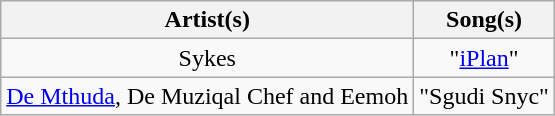<table class="wikitable sortable plainrowheaders" style="text-align:center">
<tr>
<th scope="col">Artist(s)</th>
<th scope="col">Song(s)</th>
</tr>
<tr>
<td>Sykes</td>
<td>"<a href='#'>iPlan</a>"</td>
</tr>
<tr>
<td><a href='#'>De Mthuda</a>, De Muziqal Chef and Eemoh</td>
<td>"Sgudi Snyc"</td>
</tr>
</table>
